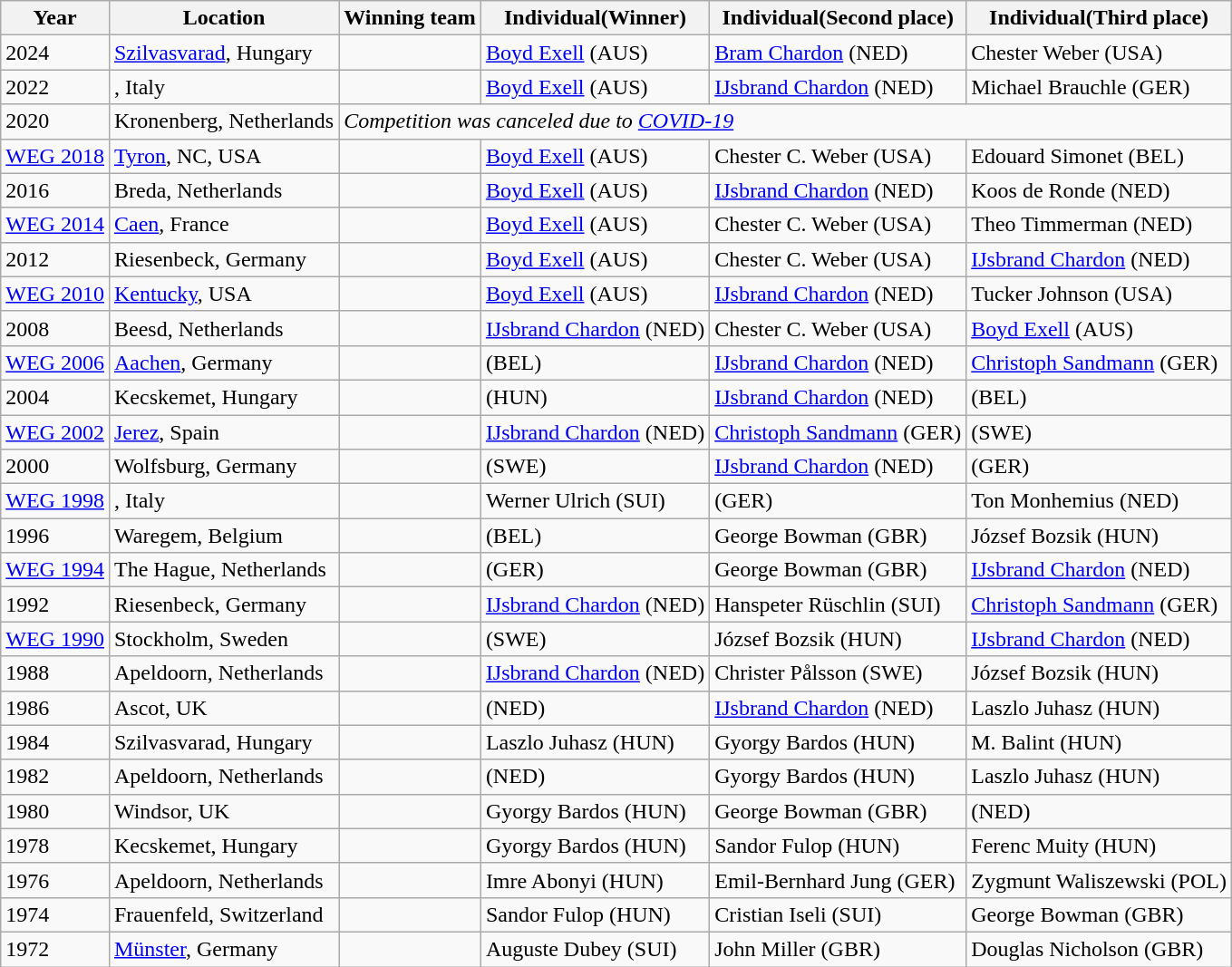<table class="wikitable">
<tr>
<th>Year</th>
<th>Location</th>
<th>Winning team</th>
<th>Individual(Winner)</th>
<th>Individual(Second place)</th>
<th>Individual(Third place)</th>
</tr>
<tr>
<td>2024</td>
<td><a href='#'>Szilvasvarad</a>, Hungary</td>
<td></td>
<td><a href='#'>Boyd Exell</a> (AUS)</td>
<td><a href='#'>Bram Chardon</a> (NED)</td>
<td>Chester Weber (USA)</td>
</tr>
<tr>
<td>2022</td>
<td>, Italy</td>
<td></td>
<td><a href='#'>Boyd Exell</a> (AUS)</td>
<td><a href='#'>IJsbrand Chardon</a> (NED)</td>
<td>Michael Brauchle (GER)</td>
</tr>
<tr>
<td>2020</td>
<td>Kronenberg, Netherlands</td>
<td colspan=4><em>Competition was canceled due to <a href='#'>COVID-19</a></em></td>
</tr>
<tr>
<td><a href='#'>WEG 2018</a></td>
<td><a href='#'>Tyron</a>, NC, USA</td>
<td></td>
<td><a href='#'>Boyd Exell</a> (AUS)</td>
<td>Chester C. Weber (USA)</td>
<td>Edouard Simonet (BEL)</td>
</tr>
<tr>
<td>2016</td>
<td>Breda, Netherlands</td>
<td></td>
<td><a href='#'>Boyd Exell</a> (AUS)</td>
<td><a href='#'>IJsbrand Chardon</a> (NED)</td>
<td>Koos de Ronde (NED)</td>
</tr>
<tr>
<td><a href='#'>WEG 2014</a></td>
<td><a href='#'>Caen</a>, France</td>
<td></td>
<td><a href='#'>Boyd Exell</a> (AUS)</td>
<td>Chester C. Weber (USA)</td>
<td>Theo Timmerman (NED)</td>
</tr>
<tr>
<td>2012</td>
<td>Riesenbeck, Germany</td>
<td></td>
<td><a href='#'>Boyd Exell</a> (AUS)</td>
<td>Chester C. Weber (USA)</td>
<td><a href='#'>IJsbrand Chardon</a> (NED)</td>
</tr>
<tr>
<td><a href='#'>WEG 2010</a></td>
<td><a href='#'>Kentucky</a>, USA</td>
<td></td>
<td><a href='#'>Boyd Exell</a> (AUS)</td>
<td><a href='#'>IJsbrand Chardon</a> (NED)</td>
<td>Tucker Johnson (USA)</td>
</tr>
<tr>
<td>2008</td>
<td>Beesd, Netherlands</td>
<td></td>
<td><a href='#'>IJsbrand Chardon</a> (NED)</td>
<td>Chester C. Weber (USA)</td>
<td><a href='#'>Boyd Exell</a> (AUS)</td>
</tr>
<tr>
<td><a href='#'>WEG 2006</a></td>
<td><a href='#'>Aachen</a>, Germany</td>
<td></td>
<td> (BEL)</td>
<td><a href='#'>IJsbrand Chardon</a> (NED)</td>
<td><a href='#'>Christoph Sandmann</a> (GER)</td>
</tr>
<tr>
<td>2004</td>
<td>Kecskemet, Hungary</td>
<td></td>
<td> (HUN)</td>
<td><a href='#'>IJsbrand Chardon</a> (NED)</td>
<td> (BEL)</td>
</tr>
<tr>
<td><a href='#'>WEG 2002</a></td>
<td><a href='#'>Jerez</a>, Spain</td>
<td></td>
<td><a href='#'>IJsbrand Chardon</a> (NED)</td>
<td><a href='#'>Christoph Sandmann</a> (GER)</td>
<td> (SWE)</td>
</tr>
<tr>
<td>2000</td>
<td>Wolfsburg, Germany</td>
<td></td>
<td> (SWE)</td>
<td><a href='#'>IJsbrand Chardon</a> (NED)</td>
<td> (GER)</td>
</tr>
<tr>
<td><a href='#'>WEG 1998</a></td>
<td>, Italy</td>
<td></td>
<td>Werner Ulrich (SUI)</td>
<td> (GER)</td>
<td>Ton Monhemius (NED)</td>
</tr>
<tr>
<td>1996</td>
<td>Waregem, Belgium</td>
<td></td>
<td> (BEL)</td>
<td>George Bowman (GBR)</td>
<td>József Bozsik (HUN)</td>
</tr>
<tr>
<td><a href='#'>WEG 1994</a></td>
<td>The Hague, Netherlands</td>
<td></td>
<td> (GER)</td>
<td>George Bowman (GBR)</td>
<td><a href='#'>IJsbrand Chardon</a> (NED)</td>
</tr>
<tr>
<td>1992</td>
<td>Riesenbeck, Germany</td>
<td></td>
<td><a href='#'>IJsbrand Chardon</a> (NED)</td>
<td>Hanspeter Rüschlin (SUI)</td>
<td><a href='#'>Christoph Sandmann</a> (GER)</td>
</tr>
<tr>
<td><a href='#'>WEG 1990</a></td>
<td>Stockholm, Sweden</td>
<td></td>
<td> (SWE)</td>
<td>József Bozsik (HUN)</td>
<td><a href='#'>IJsbrand Chardon</a> (NED)</td>
</tr>
<tr>
<td>1988</td>
<td>Apeldoorn, Netherlands</td>
<td></td>
<td><a href='#'>IJsbrand Chardon</a> (NED)</td>
<td>Christer Pålsson (SWE)</td>
<td>József Bozsik (HUN)</td>
</tr>
<tr>
<td>1986</td>
<td>Ascot, UK</td>
<td></td>
<td> (NED)</td>
<td><a href='#'>IJsbrand Chardon</a> (NED)</td>
<td>Laszlo Juhasz (HUN)</td>
</tr>
<tr>
<td>1984</td>
<td>Szilvasvarad, Hungary</td>
<td></td>
<td>Laszlo Juhasz (HUN)</td>
<td>Gyorgy Bardos (HUN)</td>
<td>M. Balint (HUN)</td>
</tr>
<tr>
<td>1982</td>
<td>Apeldoorn, Netherlands</td>
<td></td>
<td> (NED)</td>
<td>Gyorgy Bardos (HUN)</td>
<td>Laszlo Juhasz (HUN)</td>
</tr>
<tr>
<td>1980</td>
<td>Windsor, UK</td>
<td></td>
<td>Gyorgy Bardos (HUN)</td>
<td>George Bowman (GBR)</td>
<td> (NED)</td>
</tr>
<tr>
<td>1978</td>
<td>Kecskemet, Hungary</td>
<td></td>
<td>Gyorgy Bardos (HUN)</td>
<td>Sandor Fulop (HUN)</td>
<td>Ferenc Muity (HUN)</td>
</tr>
<tr>
<td>1976</td>
<td>Apeldoorn, Netherlands</td>
<td></td>
<td>Imre Abonyi (HUN)</td>
<td>Emil-Bernhard Jung (GER)</td>
<td>Zygmunt Waliszewski (POL)</td>
</tr>
<tr>
<td>1974</td>
<td>Frauenfeld, Switzerland</td>
<td></td>
<td>Sandor Fulop (HUN)</td>
<td>Cristian Iseli (SUI)</td>
<td>George Bowman (GBR)</td>
</tr>
<tr>
<td>1972</td>
<td><a href='#'>Münster</a>, Germany</td>
<td></td>
<td>Auguste Dubey (SUI)</td>
<td>John Miller (GBR)</td>
<td>Douglas Nicholson (GBR)</td>
</tr>
</table>
